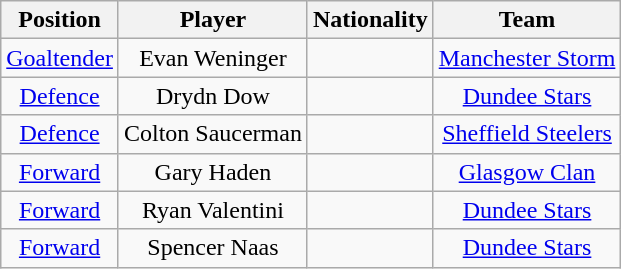<table class="wikitable">
<tr>
<th>Position</th>
<th>Player</th>
<th>Nationality</th>
<th>Team</th>
</tr>
<tr align="center">
<td><a href='#'>Goaltender</a></td>
<td>Evan Weninger</td>
<td></td>
<td><a href='#'>Manchester Storm</a></td>
</tr>
<tr align="center">
<td><a href='#'>Defence</a></td>
<td>Drydn Dow</td>
<td></td>
<td><a href='#'>Dundee Stars</a></td>
</tr>
<tr align="center">
<td><a href='#'>Defence</a></td>
<td>Colton Saucerman</td>
<td></td>
<td><a href='#'>Sheffield Steelers</a></td>
</tr>
<tr align="center">
<td><a href='#'>Forward</a></td>
<td>Gary Haden</td>
<td></td>
<td><a href='#'>Glasgow Clan</a></td>
</tr>
<tr align="center">
<td><a href='#'>Forward</a></td>
<td>Ryan Valentini</td>
<td></td>
<td><a href='#'>Dundee Stars</a></td>
</tr>
<tr align="center">
<td><a href='#'>Forward</a></td>
<td>Spencer Naas</td>
<td></td>
<td><a href='#'>Dundee Stars</a></td>
</tr>
</table>
